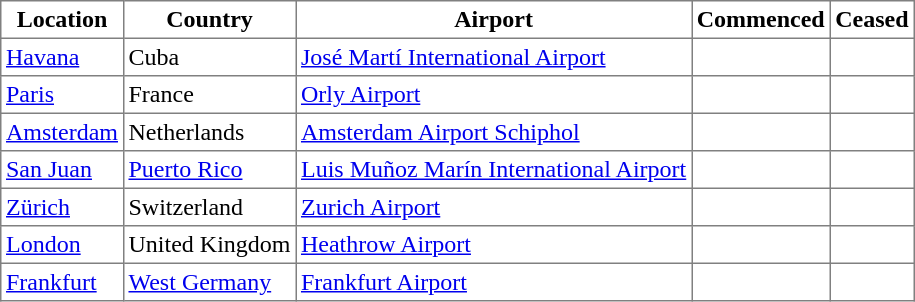<table class="toccolours sortable" border="1" cellpadding="3" style="border-collapse:collapse;text-align:top">
<tr>
<th>Location</th>
<th>Country</th>
<th>Airport</th>
<th>Commenced</th>
<th>Ceased</th>
</tr>
<tr>
<td><a href='#'>Havana</a></td>
<td>Cuba</td>
<td><a href='#'>José Martí International Airport</a></td>
<td></td>
<td></td>
</tr>
<tr>
<td><a href='#'>Paris</a></td>
<td>France</td>
<td><a href='#'>Orly Airport</a></td>
<td></td>
<td></td>
</tr>
<tr>
<td><a href='#'>Amsterdam</a></td>
<td>Netherlands</td>
<td><a href='#'>Amsterdam Airport Schiphol</a></td>
<td></td>
<td></td>
</tr>
<tr>
<td><a href='#'>San Juan</a></td>
<td><a href='#'>Puerto Rico</a></td>
<td><a href='#'>Luis Muñoz Marín International Airport</a></td>
<td></td>
<td></td>
</tr>
<tr>
<td><a href='#'>Zürich</a></td>
<td>Switzerland</td>
<td><a href='#'>Zurich Airport</a></td>
<td></td>
<td></td>
</tr>
<tr>
<td><a href='#'>London</a></td>
<td>United Kingdom</td>
<td><a href='#'>Heathrow Airport</a></td>
<td></td>
<td></td>
</tr>
<tr>
<td><a href='#'>Frankfurt</a></td>
<td><a href='#'>West Germany</a></td>
<td><a href='#'>Frankfurt Airport</a></td>
<td></td>
<td></td>
</tr>
</table>
